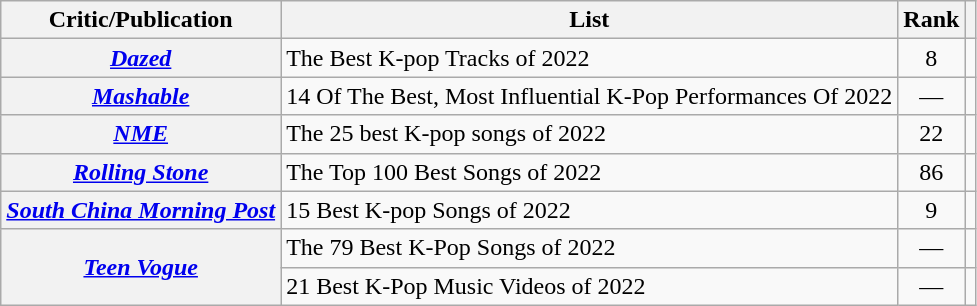<table class="wikitable sortable plainrowheaders">
<tr>
<th scope="col">Critic/Publication</th>
<th scope="col">List</th>
<th scope="col">Rank</th>
<th scope="col" class="unsortable"></th>
</tr>
<tr>
<th scope="row"><em><a href='#'>Dazed</a></em></th>
<td>The Best K-pop Tracks of 2022</td>
<td align="center">8</td>
<td align="center"></td>
</tr>
<tr>
<th scope="row"><em><a href='#'>Mashable</a></em></th>
<td>14 Of The Best, Most Influential K-Pop Performances Of 2022</td>
<td align="center">—</td>
<td align="center"></td>
</tr>
<tr>
<th scope="row"><em><a href='#'>NME</a></em></th>
<td>The 25 best K-pop songs of 2022</td>
<td align="center">22</td>
<td align="center"></td>
</tr>
<tr>
<th scope="row"><em><a href='#'>Rolling Stone</a></em></th>
<td>The Top 100 Best Songs of 2022</td>
<td align="center">86</td>
<td align="center"></td>
</tr>
<tr>
<th scope="row"><em><a href='#'>South China Morning Post</a></em></th>
<td>15 Best K-pop Songs of 2022</td>
<td align="center">9</td>
<td align="center"></td>
</tr>
<tr>
<th scope="row" rowspan="2"><em><a href='#'>Teen Vogue</a></em></th>
<td>The 79 Best K-Pop Songs of 2022</td>
<td align="center">—</td>
<td align="center"></td>
</tr>
<tr>
<td>21 Best K-Pop Music Videos of 2022</td>
<td align="center">—</td>
<td align="center"></td>
</tr>
</table>
